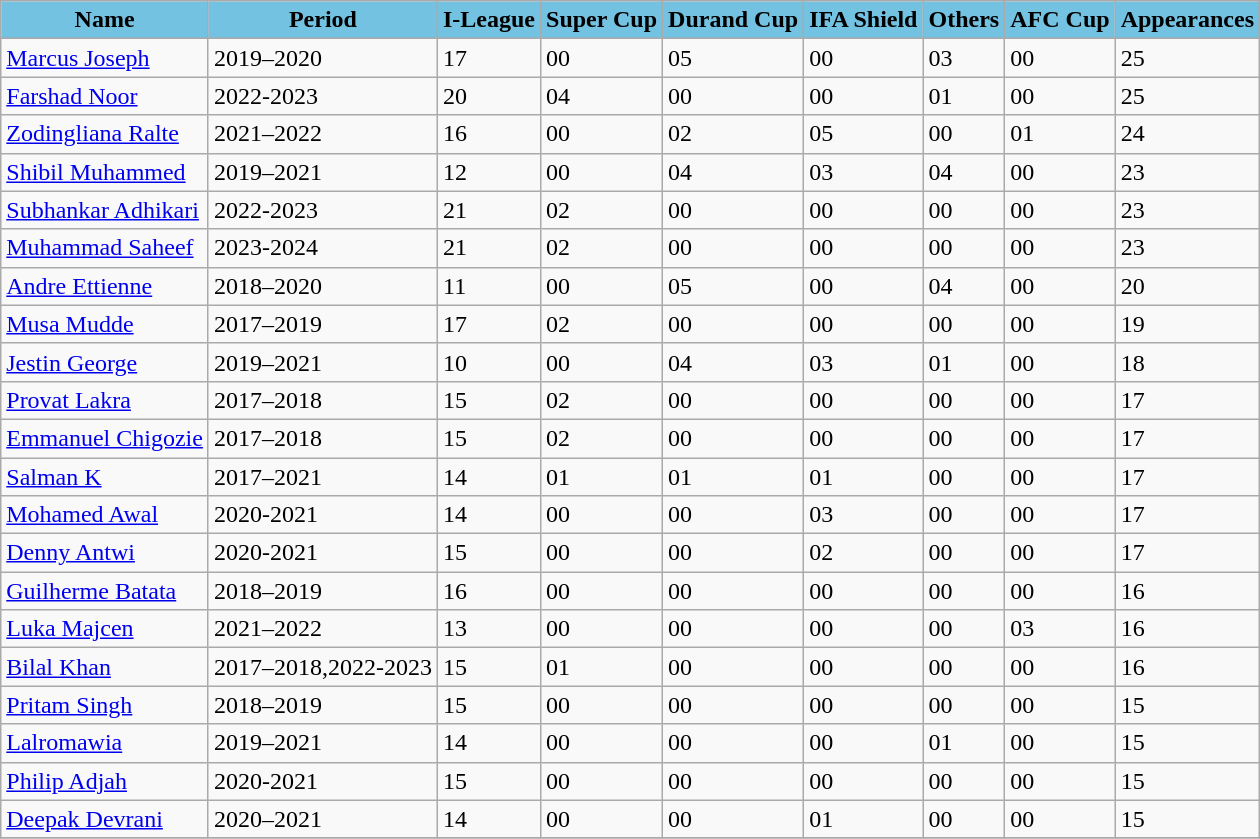<table class="wikitable">
<tr>
<th style="background: #74C2E1;">Name</th>
<th style="background: #74C2E1;">Period</th>
<th style="background: #74C2E1;">I-League</th>
<th style="background: #74C2E1;">Super Cup</th>
<th style="background: #74C2E1;">Durand Cup</th>
<th style="background: #74C2E1;">IFA Shield</th>
<th style="background: #74C2E1;">Others</th>
<th style="background: #74C2E1;">AFC Cup</th>
<th style="background: #74C2E1;">Appearances</th>
</tr>
<tr>
<td> <a href='#'>Marcus Joseph</a></td>
<td>2019–2020</td>
<td>17</td>
<td>00</td>
<td>05</td>
<td>00</td>
<td>03</td>
<td>00</td>
<td>25</td>
</tr>
<tr>
<td> <a href='#'>Farshad Noor</a></td>
<td>2022-2023</td>
<td>20</td>
<td>04</td>
<td>00</td>
<td>00</td>
<td>01</td>
<td>00</td>
<td>25</td>
</tr>
<tr>
<td><a href='#'>Zodingliana Ralte</a></td>
<td>2021–2022</td>
<td>16</td>
<td>00</td>
<td>02</td>
<td>05</td>
<td>00</td>
<td>01</td>
<td>24</td>
</tr>
<tr>
<td> <a href='#'>Shibil Muhammed</a></td>
<td>2019–2021</td>
<td>12</td>
<td>00</td>
<td>04</td>
<td>03</td>
<td>04</td>
<td>00</td>
<td>23</td>
</tr>
<tr>
<td> <a href='#'>Subhankar Adhikari</a></td>
<td>2022-2023</td>
<td>21</td>
<td>02</td>
<td>00</td>
<td>00</td>
<td>00</td>
<td>00</td>
<td>23</td>
</tr>
<tr>
<td> <a href='#'>Muhammad Saheef</a></td>
<td>2023-2024</td>
<td>21</td>
<td>02</td>
<td>00</td>
<td>00</td>
<td>00</td>
<td>00</td>
<td>23</td>
</tr>
<tr>
<td> <a href='#'>Andre Ettienne</a></td>
<td>2018–2020</td>
<td>11</td>
<td>00</td>
<td>05</td>
<td>00</td>
<td>04</td>
<td>00</td>
<td>20</td>
</tr>
<tr>
<td> <a href='#'>Musa Mudde</a></td>
<td>2017–2019</td>
<td>17</td>
<td>02</td>
<td>00</td>
<td>00</td>
<td>00</td>
<td>00</td>
<td>19</td>
</tr>
<tr>
<td> <a href='#'>Jestin George</a></td>
<td>2019–2021</td>
<td>10</td>
<td>00</td>
<td>04</td>
<td>03</td>
<td>01</td>
<td>00</td>
<td>18</td>
</tr>
<tr>
<td> <a href='#'>Provat Lakra</a></td>
<td>2017–2018</td>
<td>15</td>
<td>02</td>
<td>00</td>
<td>00</td>
<td>00</td>
<td>00</td>
<td>17</td>
</tr>
<tr>
<td> <a href='#'>Emmanuel Chigozie</a></td>
<td>2017–2018</td>
<td>15</td>
<td>02</td>
<td>00</td>
<td>00</td>
<td>00</td>
<td>00</td>
<td>17</td>
</tr>
<tr>
<td> <a href='#'>Salman K</a></td>
<td>2017–2021</td>
<td>14</td>
<td>01</td>
<td>01</td>
<td>01</td>
<td>00</td>
<td>00</td>
<td>17</td>
</tr>
<tr>
<td> <a href='#'>Mohamed Awal</a></td>
<td>2020-2021</td>
<td>14</td>
<td>00</td>
<td>00</td>
<td>03</td>
<td>00</td>
<td>00</td>
<td>17</td>
</tr>
<tr>
<td> <a href='#'>Denny Antwi</a></td>
<td>2020-2021</td>
<td>15</td>
<td>00</td>
<td>00</td>
<td>02</td>
<td>00</td>
<td>00</td>
<td>17</td>
</tr>
<tr>
<td> <a href='#'>Guilherme Batata</a></td>
<td>2018–2019</td>
<td>16</td>
<td>00</td>
<td>00</td>
<td>00</td>
<td>00</td>
<td>00</td>
<td>16</td>
</tr>
<tr>
<td> <a href='#'>Luka Majcen</a></td>
<td>2021–2022</td>
<td>13</td>
<td>00</td>
<td>00</td>
<td>00</td>
<td>00</td>
<td>03</td>
<td>16</td>
</tr>
<tr>
<td> <a href='#'>Bilal Khan</a></td>
<td>2017–2018,2022-2023</td>
<td>15</td>
<td>01</td>
<td>00</td>
<td>00</td>
<td>00</td>
<td>00</td>
<td>16</td>
</tr>
<tr>
<td> <a href='#'>Pritam Singh</a></td>
<td>2018–2019</td>
<td>15</td>
<td>00</td>
<td>00</td>
<td>00</td>
<td>00</td>
<td>00</td>
<td>15</td>
</tr>
<tr>
<td> <a href='#'>Lalromawia</a></td>
<td>2019–2021</td>
<td>14</td>
<td>00</td>
<td>00</td>
<td>00</td>
<td>01</td>
<td>00</td>
<td>15</td>
</tr>
<tr>
<td> <a href='#'>Philip Adjah</a></td>
<td>2020-2021</td>
<td>15</td>
<td>00</td>
<td>00</td>
<td>00</td>
<td>00</td>
<td>00</td>
<td>15</td>
</tr>
<tr>
<td> <a href='#'>Deepak Devrani</a></td>
<td>2020–2021</td>
<td>14</td>
<td>00</td>
<td>00</td>
<td>01</td>
<td>00</td>
<td>00</td>
<td>15</td>
</tr>
<tr>
</tr>
</table>
